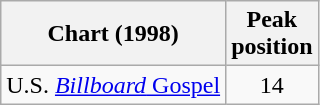<table class="wikitable">
<tr>
<th>Chart (1998)</th>
<th>Peak<br>position</th>
</tr>
<tr>
<td>U.S. <a href='#'><em>Billboard</em> Gospel</a></td>
<td align="center">14</td>
</tr>
</table>
